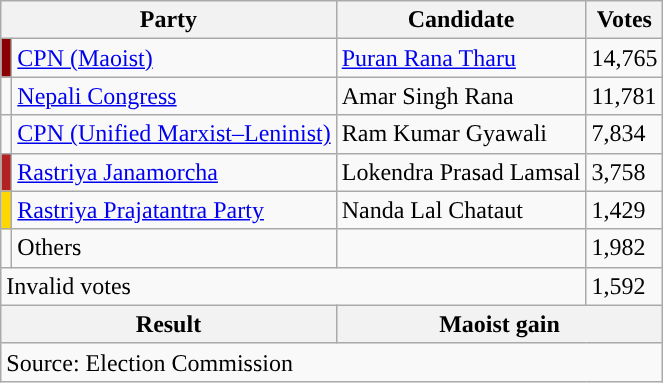<table class="wikitable">
<tr>
<th colspan="2">Party</th>
<th>Candidate</th>
<th>Votes</th>
</tr>
<tr>
<td style="background-color:darkred"></td>
<td><a href='#'>CPN (Maoist)</a></td>
<td><a href='#'>Puran Rana Tharu</a></td>
<td>14,765</td>
</tr>
<tr>
<td style="background-color:"></td>
<td><a href='#'>Nepali Congress</a></td>
<td>Amar Singh Rana</td>
<td>11,781</td>
</tr>
<tr>
<td style="background-color:"></td>
<td><a href='#'>CPN (Unified Marxist–Leninist)</a></td>
<td>Ram Kumar Gyawali</td>
<td>7,834</td>
</tr>
<tr>
<td style="background-color:firebrick"></td>
<td><a href='#'>Rastriya Janamorcha</a></td>
<td>Lokendra Prasad Lamsal</td>
<td>3,758</td>
</tr>
<tr>
<td style="background-color:gold"></td>
<td><a href='#'>Rastriya Prajatantra Party</a></td>
<td>Nanda Lal Chataut</td>
<td>1,429</td>
</tr>
<tr>
<td></td>
<td>Others</td>
<td></td>
<td>1,982</td>
</tr>
<tr>
<td colspan="3">Invalid votes</td>
<td>1,592</td>
</tr>
<tr>
<th colspan="2">Result</th>
<th colspan="2">Maoist gain</th>
</tr>
<tr>
<td colspan="4">Source: Election Commission</td>
</tr>
</table>
